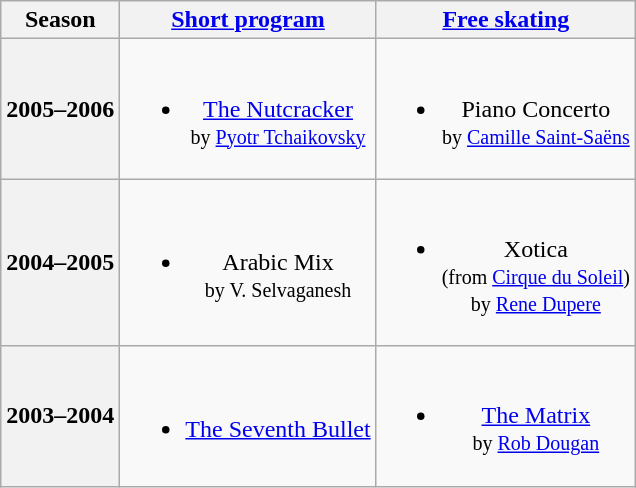<table class="wikitable" style="text-align:center">
<tr>
<th>Season</th>
<th><a href='#'>Short program</a></th>
<th><a href='#'>Free skating</a></th>
</tr>
<tr>
<th>2005–2006 <br> </th>
<td><br><ul><li><a href='#'>The Nutcracker</a> <br><small> by <a href='#'>Pyotr Tchaikovsky</a> </small></li></ul></td>
<td><br><ul><li>Piano Concerto <br><small> by <a href='#'>Camille Saint-Saëns</a> </small></li></ul></td>
</tr>
<tr>
<th>2004–2005 <br> </th>
<td><br><ul><li>Arabic Mix <br><small> by V. Selvaganesh </small></li></ul></td>
<td><br><ul><li>Xotica <br><small> (from <a href='#'>Cirque du Soleil</a>) <br> by <a href='#'>Rene Dupere</a> </small></li></ul></td>
</tr>
<tr>
<th>2003–2004 <br> </th>
<td><br><ul><li><a href='#'>The Seventh Bullet</a></li></ul></td>
<td><br><ul><li><a href='#'>The Matrix</a> <br><small> by <a href='#'>Rob Dougan</a> </small></li></ul></td>
</tr>
</table>
